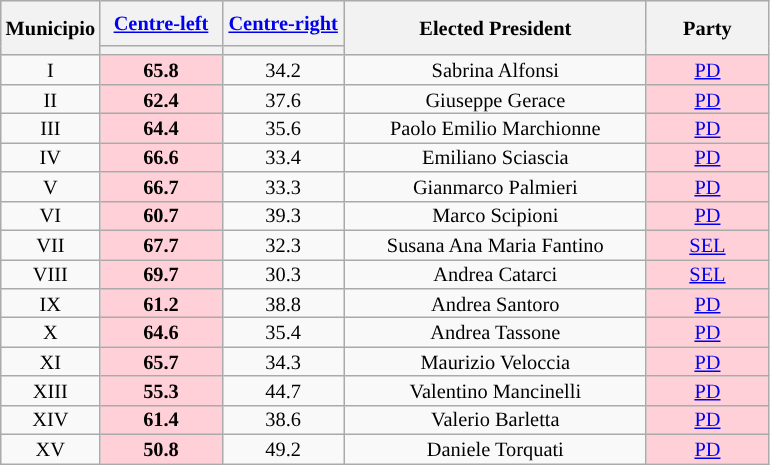<table class="wikitable" style="text-align:center; font-size:85%; line-height:13px">
<tr style="height:30px; background-color:#E9E9E9">
<th style="width:50px;" rowspan="2">Municipio</th>
<th style="width:75px;"><a href='#'>Centre-left</a></th>
<th style="width:75px;"><a href='#'>Centre-right</a></th>
<th style="width:195px;" rowspan="2">Elected President</th>
<th style="width:75px;" rowspan="2">Party</th>
</tr>
<tr>
<th style="background:"></th>
<th style="background:"></th>
</tr>
<tr>
<td>I</td>
<td style="background:#FFD0D7"><strong>65.8</strong></td>
<td>34.2</td>
<td>Sabrina Alfonsi</td>
<td style="background:#FFD0D7"><a href='#'>PD</a></td>
</tr>
<tr>
<td>II</td>
<td style="background:#FFD0D7"><strong>62.4</strong></td>
<td>37.6</td>
<td>Giuseppe Gerace</td>
<td style="background:#FFD0D7"><a href='#'>PD</a></td>
</tr>
<tr>
<td>III</td>
<td style="background:#FFD0D7"><strong>64.4</strong></td>
<td>35.6</td>
<td>Paolo Emilio Marchionne</td>
<td style="background:#FFD0D7"><a href='#'>PD</a></td>
</tr>
<tr>
<td>IV</td>
<td style="background:#FFD0D7"><strong>66.6</strong></td>
<td>33.4</td>
<td>Emiliano Sciascia</td>
<td style="background:#FFD0D7"><a href='#'>PD</a></td>
</tr>
<tr>
<td>V</td>
<td style="background:#FFD0D7"><strong>66.7</strong></td>
<td>33.3</td>
<td>Gianmarco Palmieri</td>
<td style="background:#FFD0D7"><a href='#'>PD</a></td>
</tr>
<tr>
<td>VI</td>
<td style="background:#FFD0D7"><strong>60.7</strong></td>
<td>39.3</td>
<td>Marco Scipioni</td>
<td style="background:#FFD0D7"><a href='#'>PD</a></td>
</tr>
<tr>
<td>VII</td>
<td style="background:#FFD0D7"><strong>67.7</strong></td>
<td>32.3</td>
<td>Susana Ana Maria Fantino</td>
<td style="background:#FFD0D7"><a href='#'>SEL</a></td>
</tr>
<tr>
<td>VIII</td>
<td style="background:#FFD0D7"><strong>69.7</strong></td>
<td>30.3</td>
<td>Andrea Catarci</td>
<td style="background:#FFD0D7"><a href='#'>SEL</a></td>
</tr>
<tr>
<td>IX</td>
<td style="background:#FFD0D7"><strong>61.2</strong></td>
<td>38.8</td>
<td>Andrea Santoro</td>
<td style="background:#FFD0D7"><a href='#'>PD</a></td>
</tr>
<tr>
<td>X</td>
<td style="background:#FFD0D7"><strong>64.6</strong></td>
<td>35.4</td>
<td>Andrea Tassone</td>
<td style="background:#FFD0D7"><a href='#'>PD</a></td>
</tr>
<tr>
<td>XI</td>
<td style="background:#FFD0D7"><strong>65.7</strong></td>
<td>34.3</td>
<td>Maurizio Veloccia</td>
<td style="background:#FFD0D7"><a href='#'>PD</a></td>
</tr>
<tr>
<td>XIII</td>
<td style="background:#FFD0D7"><strong>55.3</strong></td>
<td>44.7</td>
<td>Valentino Mancinelli</td>
<td style="background:#FFD0D7"><a href='#'>PD</a></td>
</tr>
<tr>
<td>XIV</td>
<td style="background:#FFD0D7"><strong>61.4</strong></td>
<td>38.6</td>
<td>Valerio Barletta</td>
<td style="background:#FFD0D7"><a href='#'>PD</a></td>
</tr>
<tr>
<td>XV</td>
<td style="background:#FFD0D7"><strong>50.8</strong></td>
<td>49.2</td>
<td>Daniele Torquati</td>
<td style="background:#FFD0D7"><a href='#'>PD</a></td>
</tr>
</table>
